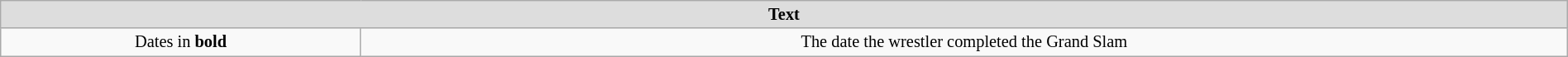<table class="wikitable" style="width:100%; font-size:85%; text-align:center;">
<tr>
<th style="background:#ddd;" colspan="2">Text</th>
</tr>
<tr>
<td>Dates in <strong>bold</strong></td>
<td>The date the wrestler completed the Grand Slam</td>
</tr>
</table>
